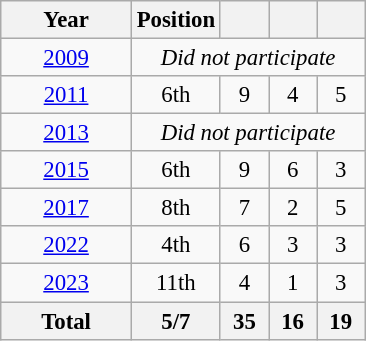<table class="wikitable" style="text-align:center;font-size:95%;">
<tr>
<th width=80px>Year</th>
<th>Position</th>
<th width=25px></th>
<th width=25px></th>
<th width=25px></th>
</tr>
<tr>
<td> <a href='#'>2009</a></td>
<td colspan=4><em>Did not participate</em></td>
</tr>
<tr>
<td> <a href='#'>2011</a></td>
<td>6th</td>
<td>9</td>
<td>4</td>
<td>5</td>
</tr>
<tr>
<td> <a href='#'>2013</a></td>
<td colspan=4><em>Did not participate</em></td>
</tr>
<tr>
<td> <a href='#'>2015</a></td>
<td>6th</td>
<td>9</td>
<td>6</td>
<td>3</td>
</tr>
<tr>
<td> <a href='#'>2017</a></td>
<td>8th</td>
<td>7</td>
<td>2</td>
<td>5</td>
</tr>
<tr>
<td> <a href='#'>2022</a></td>
<td>4th</td>
<td>6</td>
<td>3</td>
<td>3</td>
</tr>
<tr>
<td> <a href='#'>2023</a></td>
<td>11th</td>
<td>4</td>
<td>1</td>
<td>3</td>
</tr>
<tr>
<th>Total</th>
<th>5/7</th>
<th>35</th>
<th>16</th>
<th>19</th>
</tr>
</table>
